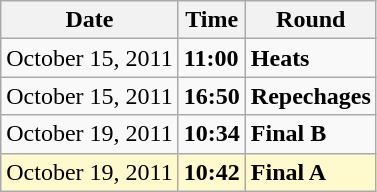<table class="wikitable">
<tr>
<th>Date</th>
<th>Time</th>
<th>Round</th>
</tr>
<tr>
<td>October 15, 2011</td>
<td><strong>11:00</strong></td>
<td><strong>Heats</strong></td>
</tr>
<tr>
<td>October 15, 2011</td>
<td><strong>16:50</strong></td>
<td><strong>Repechages</strong></td>
</tr>
<tr>
<td>October 19, 2011</td>
<td><strong>10:34</strong></td>
<td><strong>Final B</strong></td>
</tr>
<tr style=background:lemonchiffon>
<td>October 19, 2011</td>
<td><strong>10:42</strong></td>
<td><strong>Final A</strong></td>
</tr>
</table>
